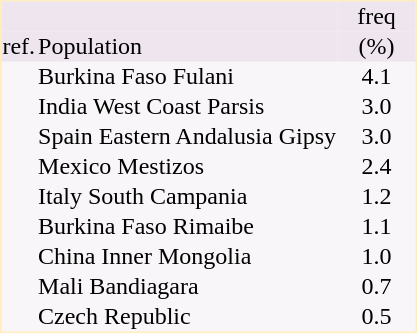<table border="0" cellspacing="0" cellpadding="1" align="right" style="text-align:center; margin-left: 1em;  border:1px #ffeebb solid; background:#f8f6f8; ">
<tr style="background:#efe5ef">
<td></td>
<td></td>
<td>freq</td>
</tr>
<tr style="background:#eee5ef">
<td>ref.</td>
<td align="left">Population</td>
<td style="width:50px">(%)</td>
</tr>
<tr>
<td></td>
<td align="left">Burkina Faso Fulani</td>
<td>4.1</td>
</tr>
<tr>
<td></td>
<td align="left">India West Coast Parsis</td>
<td>3.0</td>
</tr>
<tr>
<td></td>
<td align="left">Spain Eastern Andalusia Gipsy</td>
<td>3.0</td>
</tr>
<tr>
<td></td>
<td align="left">Mexico Mestizos</td>
<td>2.4</td>
</tr>
<tr>
<td></td>
<td align="left">Italy South Campania</td>
<td>1.2</td>
</tr>
<tr>
<td></td>
<td align="left">Burkina Faso Rimaibe</td>
<td>1.1</td>
</tr>
<tr>
<td></td>
<td align="left">China Inner Mongolia</td>
<td>1.0</td>
</tr>
<tr>
<td></td>
<td align="left">Mali Bandiagara</td>
<td>0.7</td>
</tr>
<tr>
<td></td>
<td align="left">Czech Republic</td>
<td>0.5</td>
</tr>
</table>
